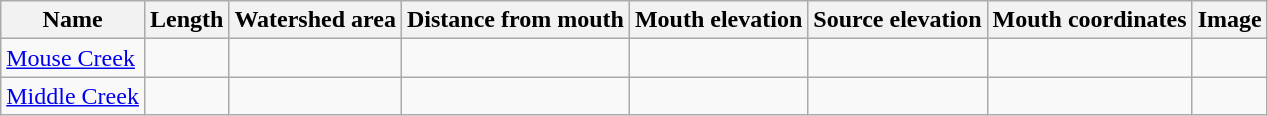<table class="wikitable sortable">
<tr>
<th>Name</th>
<th>Length</th>
<th>Watershed area</th>
<th>Distance from mouth</th>
<th>Mouth elevation</th>
<th>Source elevation</th>
<th>Mouth coordinates</th>
<th class="unsortable">Image</th>
</tr>
<tr>
<td><a href='#'>Mouse Creek</a></td>
<td></td>
<td></td>
<td></td>
<td></td>
<td></td>
<td></td>
<td></td>
</tr>
<tr>
<td><a href='#'>Middle Creek</a></td>
<td></td>
<td></td>
<td></td>
<td></td>
<td></td>
<td></td>
<td></td>
</tr>
</table>
